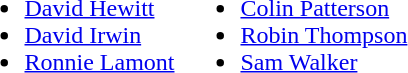<table>
<tr style="vertical-align:top">
<td><br><ul><li><a href='#'>David Hewitt</a></li><li><a href='#'>David Irwin</a></li><li><a href='#'>Ronnie Lamont</a></li></ul></td>
<td><br><ul><li><a href='#'>Colin Patterson</a></li><li><a href='#'>Robin Thompson</a></li><li><a href='#'>Sam Walker</a></li></ul></td>
</tr>
</table>
